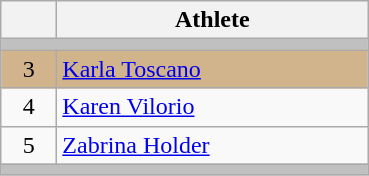<table class="wikitable">
<tr>
<th width="30"></th>
<th width="200">Athlete</th>
</tr>
<tr bgcolor="C0C0C0">
<td colspan=2></td>
</tr>
<tr bgcolor="D2B48C">
<td align="center">3</td>
<td> <a href='#'>Karla Toscano</a></td>
</tr>
<tr>
<td align="center">4</td>
<td> <a href='#'>Karen Vilorio</a></td>
</tr>
<tr>
<td align="center">5</td>
<td> <a href='#'>Zabrina Holder</a></td>
</tr>
<tr bgcolor="C0C0C0">
<td colspan=2></td>
</tr>
</table>
